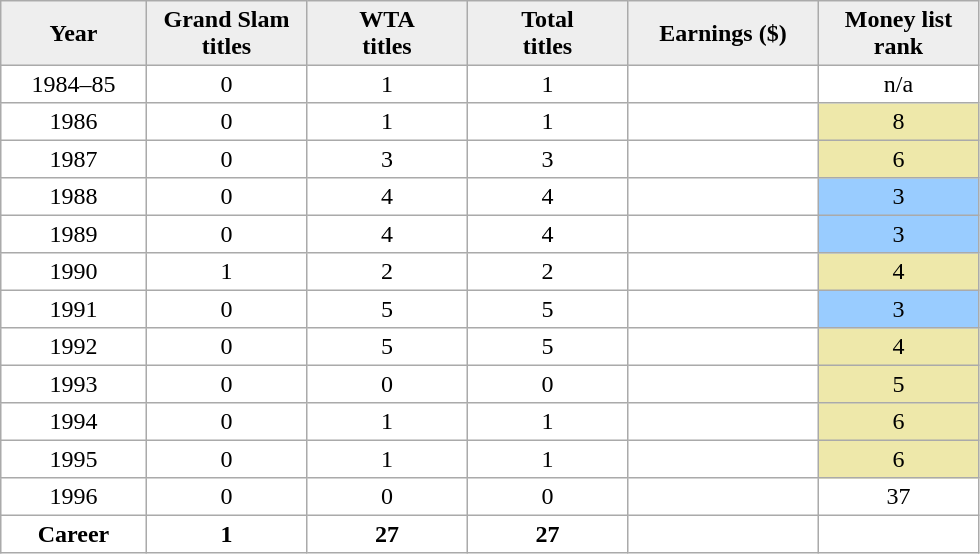<table cellpadding=3 cellspacing=0 border=1 style=border:#aaa;solid:1px;border-collapse:collapse;text-align:center;>
<tr style=background:#eee;font-weight:bold>
<td width="90">Year</td>
<td width="100">Grand Slam <br>titles</td>
<td width="100">WTA <br>titles</td>
<td width="100">Total <br>titles</td>
<td width="120">Earnings ($)</td>
<td width="100">Money list rank</td>
</tr>
<tr>
<td align="center">1984–85</td>
<td align="center">0</td>
<td align="center">1</td>
<td align="center">1</td>
<td align="right"></td>
<td align="center">n/a</td>
</tr>
<tr>
<td align="center">1986</td>
<td align="center">0</td>
<td align="center">1</td>
<td align="center">1</td>
<td align="right"></td>
<td align="center" style="background:#eee8aa;">8</td>
</tr>
<tr>
<td align="center">1987</td>
<td align="center">0</td>
<td align="center">3</td>
<td align="center">3</td>
<td align="right"></td>
<td align="center" style="background:#eee8aa;">6</td>
</tr>
<tr>
<td align="center">1988</td>
<td align="center">0</td>
<td align="center">4</td>
<td align="center">4</td>
<td align="right"></td>
<td align="center" style="background:#99ccff;">3</td>
</tr>
<tr>
<td align="center">1989</td>
<td align="center">0</td>
<td align="center">4</td>
<td align="center">4</td>
<td align="right"></td>
<td align="center" style="background:#99ccff;">3</td>
</tr>
<tr>
<td align="center">1990</td>
<td align="center">1</td>
<td align="center">2</td>
<td align="center">2</td>
<td align="right"></td>
<td align="center" style="background:#eee8aa;">4</td>
</tr>
<tr>
<td align="center">1991</td>
<td align="center">0</td>
<td align="center">5</td>
<td align="center">5</td>
<td align="right"> </td>
<td align="center" style="background:#99ccff;">3</td>
</tr>
<tr>
<td align="center">1992</td>
<td align="center">0</td>
<td align="center">5</td>
<td align="center">5</td>
<td align="right"></td>
<td align="center" style="background:#eee8aa;">4</td>
</tr>
<tr>
<td align="center">1993</td>
<td align="center">0</td>
<td align="center">0</td>
<td align="center">0</td>
<td align="right"> </td>
<td align="center" style="background:#eee8aa;">5</td>
</tr>
<tr>
<td align="center">1994</td>
<td align="center">0</td>
<td align="center">1</td>
<td align="center">1</td>
<td align="right"></td>
<td align="center" style="background:#eee8aa;">6</td>
</tr>
<tr>
<td align="center">1995</td>
<td align="center">0</td>
<td align="center">1</td>
<td align="center">1</td>
<td align="right"></td>
<td align="center" style="background:#eee8aa;">6</td>
</tr>
<tr>
<td align="center">1996</td>
<td align="center">0</td>
<td align="center">0</td>
<td align="center">0</td>
<td align="right"></td>
<td align="center">37</td>
</tr>
<tr>
<th align="center">Career</th>
<th align="center">1</th>
<th align="center">27</th>
<th align="center">27</th>
<th align="right"></th>
<th align="center"></th>
</tr>
</table>
